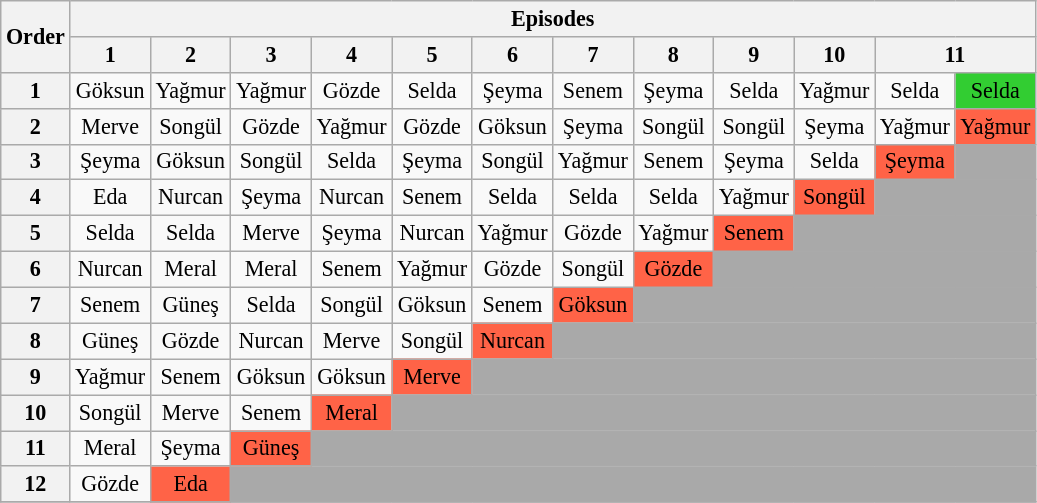<table class="wikitable" style="text-align:center; font-size:92%">
<tr>
<th rowspan=2>Order</th>
<th colspan=13>Episodes</th>
</tr>
<tr>
<th>1</th>
<th>2</th>
<th>3</th>
<th>4</th>
<th>5</th>
<th>6</th>
<th>7</th>
<th>8</th>
<th>9</th>
<th>10</th>
<th colspan=2>11</th>
</tr>
<tr>
<th>1</th>
<td>Göksun</td>
<td>Yağmur</td>
<td>Yağmur</td>
<td>Gözde</td>
<td>Selda</td>
<td>Şeyma</td>
<td>Senem</td>
<td>Şeyma</td>
<td>Selda</td>
<td>Yağmur</td>
<td>Selda</td>
<td bgcolor="limegreen">Selda</td>
</tr>
<tr>
<th>2</th>
<td>Merve</td>
<td>Songül</td>
<td>Gözde</td>
<td>Yağmur</td>
<td>Gözde</td>
<td>Göksun</td>
<td>Şeyma</td>
<td>Songül</td>
<td>Songül</td>
<td>Şeyma</td>
<td>Yağmur</td>
<td bgcolor="tomato">Yağmur</td>
</tr>
<tr>
<th>3</th>
<td>Şeyma</td>
<td>Göksun</td>
<td>Songül</td>
<td>Selda</td>
<td>Şeyma</td>
<td>Songül</td>
<td>Yağmur</td>
<td>Senem</td>
<td>Şeyma</td>
<td>Selda</td>
<td bgcolor="tomato">Şeyma</td>
<td bgcolor="darkgray" colspan=11></td>
</tr>
<tr>
<th>4</th>
<td>Eda</td>
<td>Nurcan</td>
<td>Şeyma</td>
<td>Nurcan</td>
<td>Senem</td>
<td>Selda</td>
<td>Selda</td>
<td>Selda</td>
<td>Yağmur</td>
<td bgcolor="tomato">Songül</td>
<td bgcolor="darkgray" colspan=11></td>
</tr>
<tr>
<th>5</th>
<td>Selda</td>
<td>Selda</td>
<td>Merve</td>
<td>Şeyma</td>
<td>Nurcan</td>
<td>Yağmur</td>
<td>Gözde</td>
<td>Yağmur</td>
<td bgcolor="tomato">Senem</td>
<td bgcolor="darkgray" colspan=11></td>
</tr>
<tr>
<th>6</th>
<td>Nurcan</td>
<td>Meral</td>
<td>Meral</td>
<td>Senem</td>
<td>Yağmur</td>
<td>Gözde</td>
<td>Songül</td>
<td bgcolor="tomato">Gözde</td>
<td bgcolor="darkgray" colspan=11></td>
</tr>
<tr>
<th>7</th>
<td>Senem</td>
<td>Güneş</td>
<td>Selda</td>
<td>Songül</td>
<td>Göksun</td>
<td>Senem</td>
<td bgcolor="tomato">Göksun</td>
<td bgcolor="darkgray" colspan=11></td>
</tr>
<tr>
<th>8</th>
<td>Güneş</td>
<td>Gözde</td>
<td>Nurcan</td>
<td>Merve</td>
<td>Songül</td>
<td bgcolor="tomato">Nurcan</td>
<td bgcolor="darkgray" colspan=11></td>
</tr>
<tr>
<th>9</th>
<td>Yağmur</td>
<td>Senem</td>
<td>Göksun</td>
<td>Göksun</td>
<td bgcolor="tomato">Merve</td>
<td bgcolor="darkgray" colspan=11></td>
</tr>
<tr>
<th>10</th>
<td>Songül</td>
<td>Merve</td>
<td>Senem</td>
<td bgcolor="tomato">Meral</td>
<td bgcolor="darkgray" colspan=11></td>
</tr>
<tr>
<th>11</th>
<td>Meral</td>
<td>Şeyma</td>
<td bgcolor="tomato">Güneş</td>
<td bgcolor="darkgray" colspan=11></td>
</tr>
<tr>
<th>12</th>
<td>Gözde</td>
<td bgcolor="tomato">Eda</td>
<td bgcolor="darkgray" colspan=11></td>
</tr>
<tr>
</tr>
</table>
